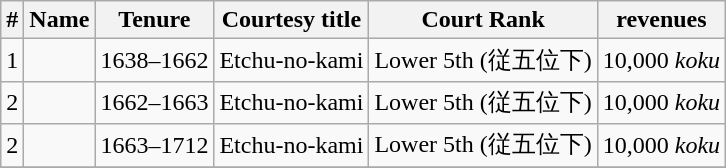<table class=wikitable>
<tr>
<th>#</th>
<th>Name</th>
<th>Tenure</th>
<th>Courtesy title</th>
<th>Court Rank</th>
<th>revenues</th>
</tr>
<tr>
<td>1</td>
<td></td>
<td>1638–1662</td>
<td>Etchu-no-kami</td>
<td>Lower 5th (従五位下)</td>
<td>10,000 <em>koku</em></td>
</tr>
<tr>
<td>2</td>
<td></td>
<td>1662–1663</td>
<td>Etchu-no-kami</td>
<td>Lower 5th (従五位下)</td>
<td>10,000 <em>koku</em></td>
</tr>
<tr>
<td>2</td>
<td></td>
<td>1663–1712</td>
<td>Etchu-no-kami</td>
<td>Lower 5th (従五位下)</td>
<td>10,000 <em>koku</em></td>
</tr>
<tr>
</tr>
</table>
